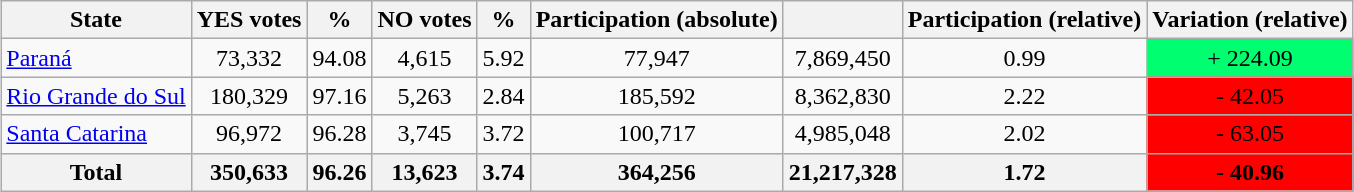<table class="wikitable sortable" style="margin:auto;">
<tr>
<th>State</th>
<th>YES votes</th>
<th>%</th>
<th>NO votes</th>
<th>%</th>
<th>Participation (absolute)</th>
<th></th>
<th>Participation (relative)</th>
<th>Variation (relative)</th>
</tr>
<tr>
<td><a href='#'>Paraná</a></td>
<td style="text-align: center;">73,332</td>
<td style="text-align: center;">94.08</td>
<td style="text-align: center;">4,615</td>
<td style="text-align: center;">5.92</td>
<td style="text-align: center;">77,947</td>
<td style="text-align: center;">7,869,450</td>
<td style="text-align: center;">0.99</td>
<td style="text-align: center;" bgcolor=00FF7V>+ 224.09</td>
</tr>
<tr>
<td><a href='#'>Rio Grande do Sul</a></td>
<td style="text-align: center;">180,329</td>
<td style="text-align: center;">97.16</td>
<td style="text-align: center;">5,263</td>
<td style="text-align: center;">2.84</td>
<td style="text-align: center;">185,592</td>
<td style="text-align: center;">8,362,830</td>
<td style="text-align: center;">2.22</td>
<td style="text-align: center;" bgcolor=FF0000>- 42.05</td>
</tr>
<tr>
<td><a href='#'>Santa Catarina</a></td>
<td style="text-align: center;">96,972</td>
<td style="text-align: center;">96.28</td>
<td style="text-align: center;">3,745</td>
<td style="text-align: center;">3.72</td>
<td style="text-align: center;">100,717</td>
<td style="text-align: center;">4,985,048</td>
<td style="text-align: center;">2.02</td>
<td style="text-align: center;" bgcolor=FF0000>- 63.05</td>
</tr>
<tr>
<th>Total</th>
<th>350,633</th>
<th>96.26</th>
<th>13,623</th>
<th>3.74</th>
<th>364,256</th>
<th>21,217,328</th>
<th>1.72</th>
<td bgcolor=FF0000 align=center><strong>- 40.96</strong></td>
</tr>
</table>
